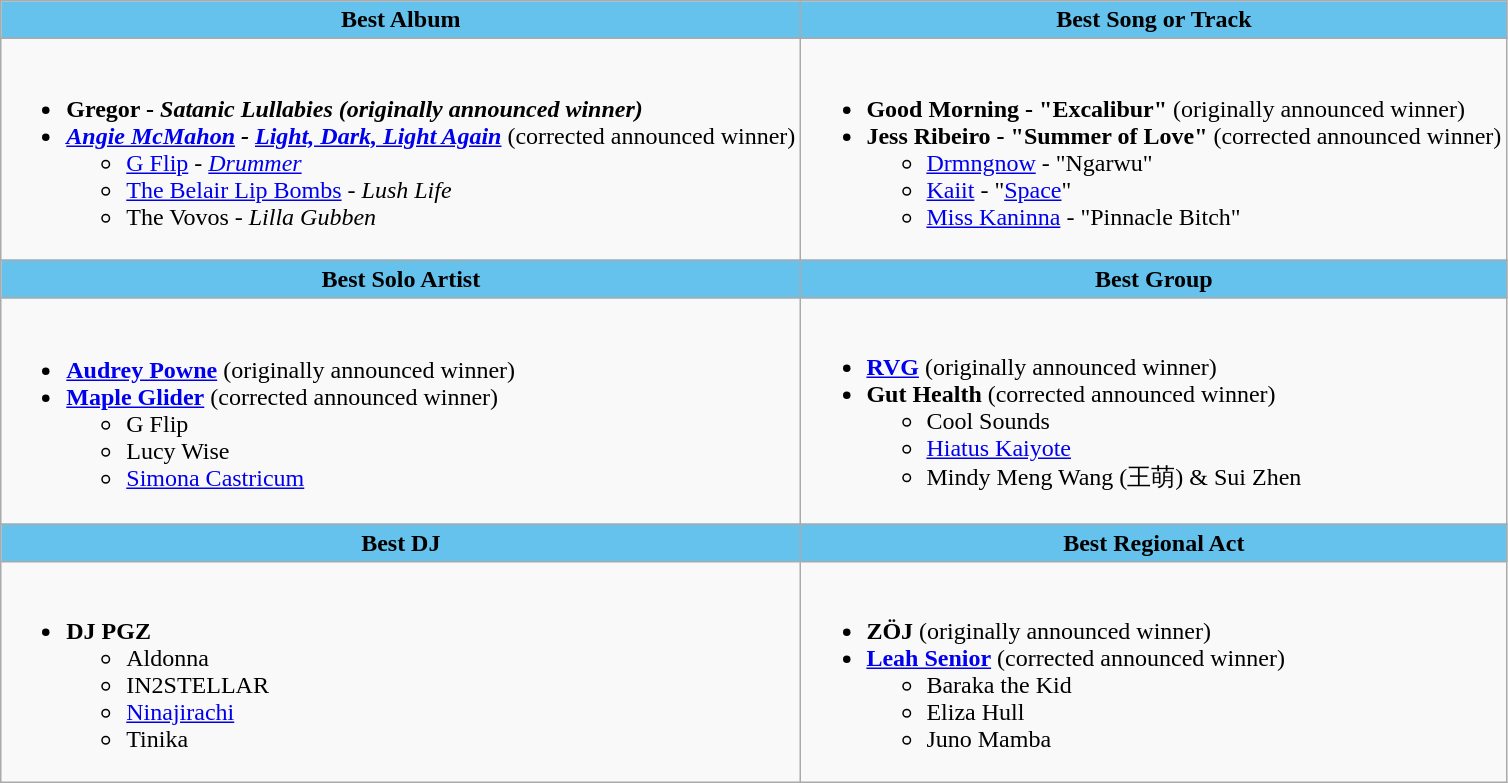<table class=wikitable style="width="100%">
<tr>
<th style="background:#64C2ED; width=;"50%">Best Album</th>
<th style="background:#64C2ED; width=;"50%">Best Song or Track</th>
</tr>
<tr>
<td><br><ul><li><strong>Gregor - <em>Satanic Lullabies<strong><em> (originally announced winner)</li><li></strong><a href='#'>Angie McMahon</a> - </em><a href='#'>Light, Dark, Light Again</a></em></strong> (corrected announced winner)<ul><li><a href='#'>G Flip</a> - <em><a href='#'>Drummer</a></em></li><li><a href='#'>The Belair Lip Bombs</a> - <em>Lush Life</em></li><li>The Vovos - <em>Lilla Gubben</em></li></ul></li></ul></td>
<td><br><ul><li><strong>Good Morning - "Excalibur"</strong> (originally announced winner)</li><li><strong>Jess Ribeiro - "Summer of Love"</strong> (corrected announced winner)<ul><li><a href='#'>Drmngnow</a> - "Ngarwu"</li><li><a href='#'>Kaiit</a> - "<a href='#'>Space</a>"</li><li><a href='#'>Miss Kaninna</a> - "Pinnacle Bitch"</li></ul></li></ul></td>
</tr>
<tr>
<th style="background:#64C2ED; width=;"50%">Best Solo Artist</th>
<th style="background:#64C2ED; width=;"50%">Best Group</th>
</tr>
<tr>
<td><br><ul><li><strong><a href='#'>Audrey Powne</a></strong> (originally announced winner)</li><li><strong><a href='#'>Maple Glider</a></strong> (corrected announced winner)<ul><li>G Flip</li><li>Lucy Wise</li><li><a href='#'>Simona Castricum</a></li></ul></li></ul></td>
<td><br><ul><li><strong><a href='#'>RVG</a></strong> (originally announced winner)</li><li><strong>Gut Health</strong> (corrected announced winner)<ul><li>Cool Sounds</li><li><a href='#'>Hiatus Kaiyote</a></li><li>Mindy Meng Wang (王萌) & Sui Zhen</li></ul></li></ul></td>
</tr>
<tr>
<th style="background:#64C2ED; width=;"50%">Best DJ</th>
<th style="background:#64C2ED; width=;"50%">Best Regional Act</th>
</tr>
<tr>
<td><br><ul><li><strong>DJ PGZ</strong><ul><li>Aldonna</li><li>IN2STELLAR</li><li><a href='#'>Ninajirachi</a></li><li>Tinika</li></ul></li></ul></td>
<td><br><ul><li><strong>ZÖJ</strong> (originally announced winner)</li><li><strong><a href='#'>Leah Senior</a></strong> (corrected announced winner)<ul><li>Baraka the Kid</li><li>Eliza Hull</li><li>Juno Mamba</li></ul></li></ul></td>
</tr>
</table>
